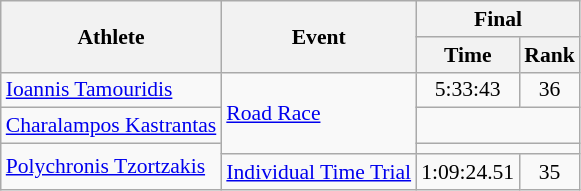<table class="wikitable" style="font-size:90%">
<tr>
<th rowspan="2">Athlete</th>
<th rowspan="2">Event</th>
<th colspan="2">Final</th>
</tr>
<tr>
<th>Time</th>
<th>Rank</th>
</tr>
<tr align=center>
<td align=left><a href='#'>Ioannis Tamouridis</a></td>
<td align=left rowspan=3><a href='#'>Road Race</a></td>
<td>5:33:43</td>
<td>36</td>
</tr>
<tr align=center>
<td align=left><a href='#'>Charalampos Kastrantas</a></td>
<td colspan=2></td>
</tr>
<tr align=center>
<td align=left rowspan=2><a href='#'>Polychronis Tzortzakis</a></td>
<td colspan=2></td>
</tr>
<tr align=center>
<td align=left><a href='#'>Individual Time Trial</a></td>
<td>1:09:24.51</td>
<td>35</td>
</tr>
</table>
